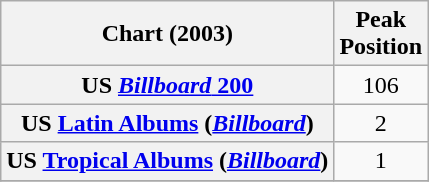<table class="wikitable plainrowheaders" style="text-align:center;">
<tr>
<th scope="col">Chart (2003)</th>
<th scope="col">Peak <br> Position</th>
</tr>
<tr>
<th scope="row">US <a href='#'><em>Billboard</em> 200</a></th>
<td style="text-align:center;">106</td>
</tr>
<tr>
<th scope="row">US <a href='#'>Latin Albums</a> (<em><a href='#'>Billboard</a></em>)</th>
<td style="text-align:center;">2</td>
</tr>
<tr>
<th scope="row">US <a href='#'>Tropical Albums</a> (<em><a href='#'>Billboard</a></em>)</th>
<td style="text-align:center;">1</td>
</tr>
<tr>
</tr>
</table>
